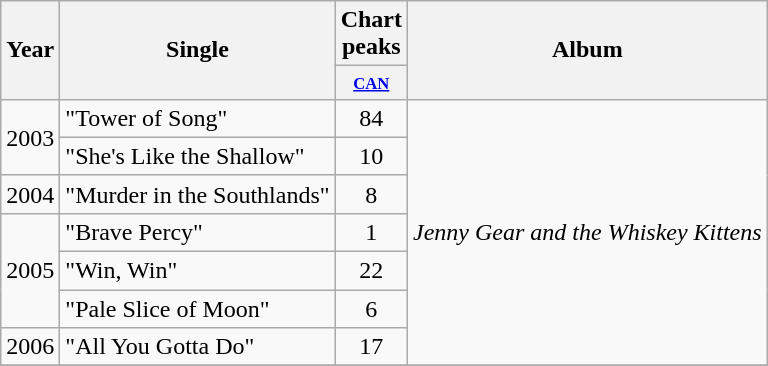<table class="wikitable">
<tr>
<th rowspan="2">Year</th>
<th rowspan="2">Single</th>
<th colspan="1">Chart peaks</th>
<th rowspan="2">Album</th>
</tr>
<tr style="font-size:smaller;">
<th width="30"><small><a href='#'>CAN</a></small></th>
</tr>
<tr>
<td rowspan="2">2003</td>
<td>"Tower of Song"</td>
<td align="center">84</td>
<td rowspan="7"><em>Jenny Gear and the Whiskey Kittens</em></td>
</tr>
<tr>
<td>"She's Like the Shallow"</td>
<td align="center">10</td>
</tr>
<tr>
<td>2004</td>
<td>"Murder in the Southlands"</td>
<td align="center">8</td>
</tr>
<tr>
<td rowspan="3">2005</td>
<td>"Brave Percy"</td>
<td align="center">1</td>
</tr>
<tr>
<td>"Win, Win"</td>
<td align="center">22</td>
</tr>
<tr>
<td>"Pale Slice of Moon"</td>
<td align="center">6</td>
</tr>
<tr>
<td>2006</td>
<td>"All You Gotta Do"</td>
<td align="center">17</td>
</tr>
<tr>
</tr>
</table>
